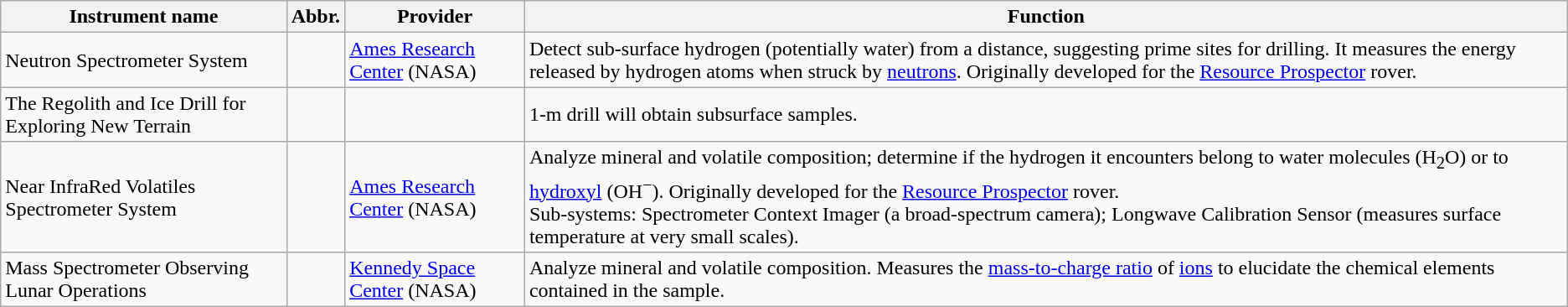<table class="wikitable">
<tr>
<th>Instrument name</th>
<th>Abbr.</th>
<th>Provider</th>
<th>Function</th>
</tr>
<tr>
<td>Neutron Spectrometer System</td>
<td></td>
<td><a href='#'>Ames Research Center</a> (NASA)</td>
<td>Detect sub-surface hydrogen (potentially water) from a distance, suggesting prime sites for drilling. It measures the energy released by hydrogen atoms when struck by <a href='#'>neutrons</a>. Originally developed for the <a href='#'>Resource Prospector</a> rover.</td>
</tr>
<tr>
<td>The Regolith and Ice Drill for Exploring New Terrain</td>
<td></td>
<td></td>
<td>1-m drill will obtain subsurface samples.</td>
</tr>
<tr>
<td>Near InfraRed Volatiles Spectrometer System</td>
<td></td>
<td><a href='#'>Ames Research Center</a> (NASA)</td>
<td>Analyze mineral and volatile composition; determine if the hydrogen it encounters belong to water molecules (H<sub>2</sub>O) or to <a href='#'>hydroxyl</a> (OH<sup>−</sup>). Originally developed for the <a href='#'>Resource Prospector</a> rover.<br>Sub-systems: Spectrometer Context Imager (a broad-spectrum camera); Longwave Calibration Sensor (measures surface temperature at very small scales).</td>
</tr>
<tr>
<td>Mass Spectrometer Observing Lunar Operations</td>
<td></td>
<td><a href='#'>Kennedy Space Center</a> (NASA)</td>
<td>Analyze mineral and volatile composition. Measures the <a href='#'>mass-to-charge ratio</a> of <a href='#'>ions</a> to elucidate the chemical elements contained in the sample.</td>
</tr>
</table>
